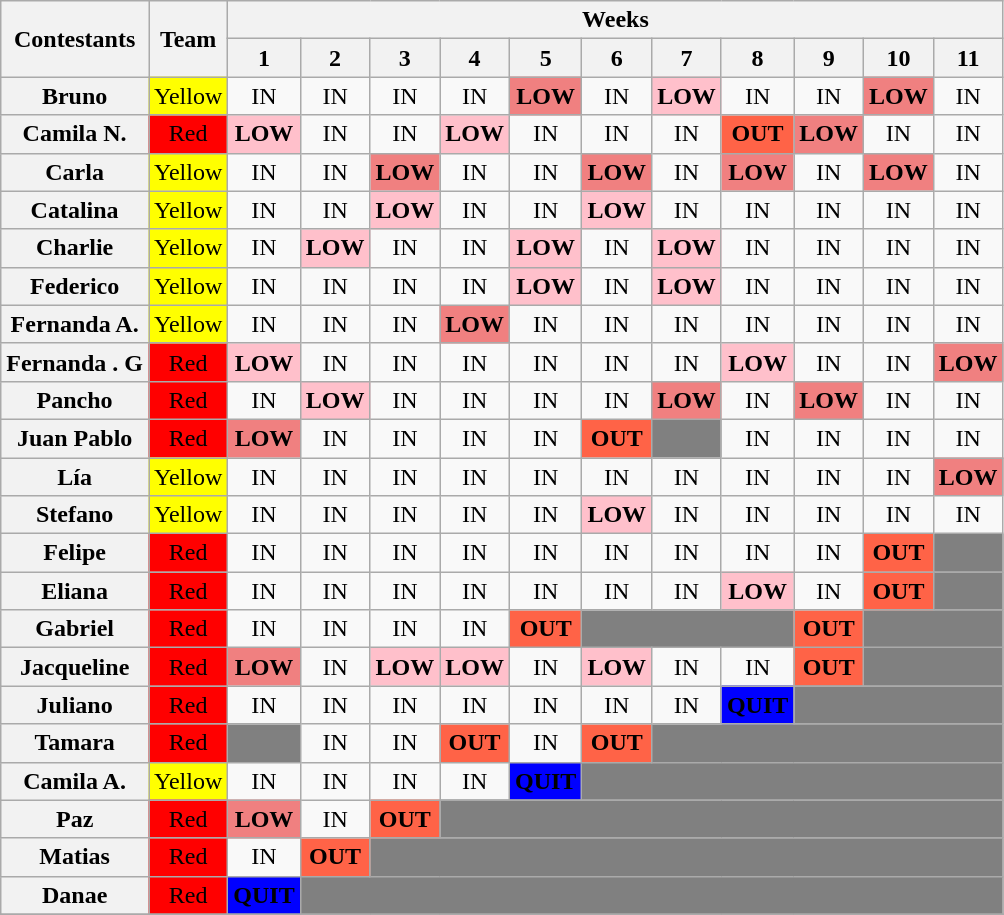<table class="wikitable" style="text-align:center">
<tr>
<th rowspan=2>Contestants</th>
<th rowspan=2>Team</th>
<th colspan="11">Weeks</th>
</tr>
<tr>
<th width="10px">1</th>
<th width="20px">2</th>
<th width="20px">3</th>
<th width="20px">4</th>
<th width="20px">5</th>
<th width="20px">6</th>
<th width="20px">7</th>
<th width="20px">8</th>
<th width="20px">9</th>
<th width="20px">10</th>
<th width="20px">11</th>
</tr>
<tr>
<th>Bruno</th>
<td bgcolor="yellow">Yellow</td>
<td>IN</td>
<td>IN</td>
<td>IN</td>
<td>IN</td>
<td bgcolor="LightCoral"><strong>LOW</strong></td>
<td>IN</td>
<td bgcolor="pink"><strong>LOW</strong></td>
<td>IN</td>
<td>IN</td>
<td bgcolor="LightCoral"><strong>LOW</strong></td>
<td>IN</td>
</tr>
<tr>
<th>Camila N.</th>
<td bgcolor="red">Red</td>
<td bgcolor="pink"><strong>LOW</strong></td>
<td>IN</td>
<td>IN</td>
<td bgcolor="pink"><strong>LOW</strong></td>
<td>IN</td>
<td>IN</td>
<td>IN</td>
<td bgcolor="tomato"><strong>OUT</strong></td>
<td bgcolor="LightCoral"><strong>LOW</strong></td>
<td>IN</td>
<td>IN</td>
</tr>
<tr>
<th>Carla</th>
<td bgcolor="yellow">Yellow</td>
<td>IN</td>
<td>IN</td>
<td bgcolor="LightCoral"><strong>LOW</strong></td>
<td>IN</td>
<td>IN</td>
<td bgcolor="LightCoral"><strong>LOW</strong></td>
<td>IN</td>
<td bgcolor="LightCoral"><strong>LOW</strong></td>
<td>IN</td>
<td bgcolor="LightCoral"><strong>LOW</strong></td>
<td>IN</td>
</tr>
<tr>
<th>Catalina</th>
<td bgcolor="yellow">Yellow</td>
<td>IN</td>
<td>IN</td>
<td bgcolor="pink"><strong>LOW</strong></td>
<td>IN</td>
<td>IN</td>
<td bgcolor="pink"><strong>LOW</strong></td>
<td>IN</td>
<td>IN</td>
<td>IN</td>
<td>IN</td>
<td>IN</td>
</tr>
<tr>
<th>Charlie</th>
<td bgcolor="yellow">Yellow</td>
<td>IN</td>
<td bgcolor="pink"><strong>LOW</strong></td>
<td>IN</td>
<td>IN</td>
<td bgcolor="pink"><strong>LOW</strong></td>
<td>IN</td>
<td bgcolor="pink"><strong>LOW</strong></td>
<td>IN</td>
<td>IN</td>
<td>IN</td>
<td>IN</td>
</tr>
<tr>
<th>Federico</th>
<td bgcolor="yellow">Yellow</td>
<td>IN</td>
<td>IN</td>
<td>IN</td>
<td>IN</td>
<td bgcolor="pink"><strong>LOW</strong></td>
<td>IN</td>
<td bgcolor="pink"><strong>LOW</strong></td>
<td>IN</td>
<td>IN</td>
<td>IN</td>
<td>IN</td>
</tr>
<tr>
<th>Fernanda A.</th>
<td bgcolor="yellow">Yellow</td>
<td>IN</td>
<td>IN</td>
<td>IN</td>
<td bgcolor="LightCoral"><strong>LOW</strong></td>
<td>IN</td>
<td>IN</td>
<td>IN</td>
<td>IN</td>
<td>IN</td>
<td>IN</td>
<td>IN</td>
</tr>
<tr>
<th>Fernanda . G</th>
<td bgcolor="red">Red</td>
<td bgcolor="pink"><strong>LOW</strong></td>
<td>IN</td>
<td>IN</td>
<td>IN</td>
<td>IN</td>
<td>IN</td>
<td>IN</td>
<td bgcolor="pink"><strong>LOW</strong></td>
<td>IN</td>
<td>IN</td>
<td bgcolor="LightCoral"><strong>LOW</strong></td>
</tr>
<tr>
<th>Pancho</th>
<td bgcolor="red">Red</td>
<td>IN</td>
<td bgcolor="Pink"><strong>LOW</strong></td>
<td>IN</td>
<td>IN</td>
<td>IN</td>
<td>IN</td>
<td bgcolor="LightCoral"><strong>LOW</strong></td>
<td>IN</td>
<td bgcolor="LightCoral"><strong>LOW</strong></td>
<td>IN</td>
<td>IN</td>
</tr>
<tr>
<th>Juan Pablo</th>
<td bgcolor="red">Red</td>
<td bgcolor="LightCoral"><strong>LOW</strong></td>
<td>IN</td>
<td>IN</td>
<td>IN</td>
<td>IN</td>
<td bgcolor="tomato"><strong>OUT</strong></td>
<td colspan="1" bgcolor=gray></td>
<td>IN</td>
<td>IN</td>
<td>IN</td>
<td>IN</td>
</tr>
<tr>
<th>Lía</th>
<td bgcolor="yellow">Yellow</td>
<td>IN</td>
<td>IN</td>
<td>IN</td>
<td>IN</td>
<td>IN</td>
<td>IN</td>
<td>IN</td>
<td>IN</td>
<td>IN</td>
<td>IN</td>
<td bgcolor="LightCoral"><strong>LOW</strong></td>
</tr>
<tr>
<th>Stefano</th>
<td bgcolor="yellow">Yellow</td>
<td>IN</td>
<td>IN</td>
<td>IN</td>
<td>IN</td>
<td>IN</td>
<td bgcolor="pink"><strong>LOW</strong></td>
<td>IN</td>
<td>IN</td>
<td>IN</td>
<td>IN</td>
<td>IN</td>
</tr>
<tr>
<th>Felipe</th>
<td bgcolor="red">Red</td>
<td>IN</td>
<td>IN</td>
<td>IN</td>
<td>IN</td>
<td>IN</td>
<td>IN</td>
<td>IN</td>
<td>IN</td>
<td>IN</td>
<td bgcolor="tomato"><strong>OUT</strong></td>
<td colspan="1" bgcolor=gray></td>
</tr>
<tr>
<th>Eliana</th>
<td bgcolor="red">Red</td>
<td>IN</td>
<td>IN</td>
<td>IN</td>
<td>IN</td>
<td>IN</td>
<td>IN</td>
<td>IN</td>
<td bgcolor="pink"><strong>LOW</strong></td>
<td>IN</td>
<td bgcolor="tomato"><strong>OUT</strong></td>
<td colspan="1" bgcolor=gray></td>
</tr>
<tr>
<th>Gabriel</th>
<td bgcolor="red">Red</td>
<td>IN</td>
<td>IN</td>
<td>IN</td>
<td>IN</td>
<td bgcolor="tomato"><strong>OUT</strong></td>
<td colspan="3" bgcolor=gray></td>
<td bgcolor="tomato"><strong>OUT</strong></td>
<td colspan="2" bgcolor=gray></td>
</tr>
<tr>
<th>Jacqueline</th>
<td bgcolor="red">Red</td>
<td bgcolor="LightCoral"><strong>LOW</strong></td>
<td>IN</td>
<td bgcolor="pink"><strong>LOW</strong></td>
<td bgcolor="pink"><strong>LOW</strong></td>
<td>IN</td>
<td bgcolor="pink"><strong>LOW</strong></td>
<td>IN</td>
<td>IN</td>
<td bgcolor="tomato"><strong>OUT</strong></td>
<td colspan="2" bgcolor=gray></td>
</tr>
<tr>
<th>Juliano</th>
<td bgcolor="red">Red</td>
<td>IN</td>
<td>IN</td>
<td>IN</td>
<td>IN</td>
<td>IN</td>
<td>IN</td>
<td>IN</td>
<td bgcolor="BLUE"><span> <strong>QUIT</strong></span></td>
<td colspan="5" bgcolor=gray></td>
</tr>
<tr>
<th>Tamara</th>
<td bgcolor="red">Red</td>
<td colspan="1" bgcolor=gray></td>
<td>IN</td>
<td>IN</td>
<td bgcolor="tomato"><strong>OUT</strong></td>
<td>IN</td>
<td bgcolor="tomato"><strong>OUT</strong></td>
<td colspan="5" bgcolor=gray></td>
</tr>
<tr>
<th>Camila A.</th>
<td bgcolor="yellow">Yellow</td>
<td>IN</td>
<td>IN</td>
<td>IN</td>
<td>IN</td>
<td bgcolor="BLUE"><span> <strong>QUIT</strong></span></td>
<td colspan="7" bgcolor=gray></td>
</tr>
<tr>
<th>Paz</th>
<td bgcolor="red">Red</td>
<td bgcolor="LightCoral"><strong>LOW</strong></td>
<td>IN</td>
<td bgcolor="tomato"><strong>OUT</strong></td>
<td colspan="8" bgcolor=gray></td>
</tr>
<tr>
<th>Matias</th>
<td bgcolor="red">Red</td>
<td>IN</td>
<td bgcolor="tomato"><strong>OUT</strong></td>
<td colspan="9" bgcolor=gray></td>
</tr>
<tr>
<th>Danae</th>
<td bgcolor="red">Red</td>
<td bgcolor="BLUE"><span> <strong>QUIT</strong></span></td>
<td colspan="10" bgcolor=gray></td>
</tr>
<tr>
</tr>
</table>
